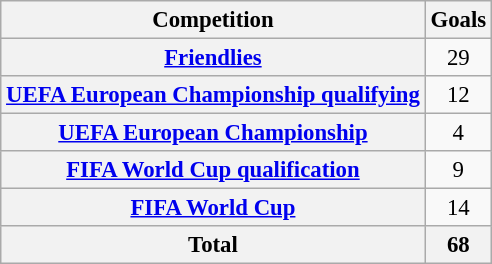<table class="wikitable plainrowheaders sortable" style="text-align:center; font-size:95%">
<tr>
<th scope="col">Competition</th>
<th scope="col">Goals</th>
</tr>
<tr>
<th scope="row"><a href='#'>Friendlies</a></th>
<td>29</td>
</tr>
<tr>
<th scope="row"><a href='#'>UEFA European Championship qualifying</a></th>
<td>12</td>
</tr>
<tr>
<th scope="row"><a href='#'>UEFA European Championship</a></th>
<td>4</td>
</tr>
<tr>
<th scope="row"><a href='#'>FIFA World Cup qualification</a></th>
<td>9</td>
</tr>
<tr>
<th scope="row"><a href='#'>FIFA World Cup</a></th>
<td>14</td>
</tr>
<tr>
<th>Total</th>
<th>68</th>
</tr>
</table>
